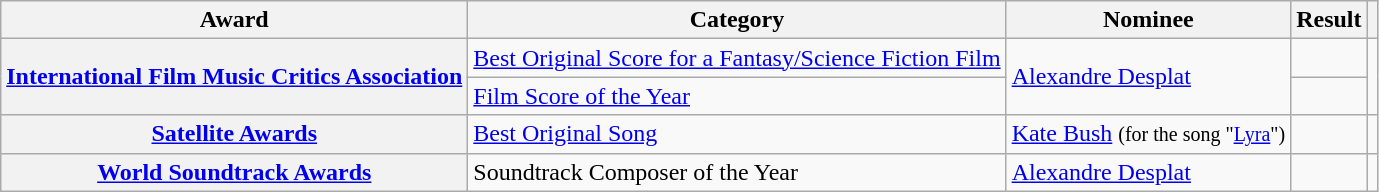<table class="wikitable plainrowheaders sortable">
<tr>
<th scope="col">Award</th>
<th scope="col">Category</th>
<th scope="col">Nominee</th>
<th scope="col">Result</th>
<th scope="col" class="unsortable"></th>
</tr>
<tr>
<th scope="row" rowspan="2"><a href='#'>International Film Music Critics Association</a></th>
<td><a href='#'>Best Original Score for a Fantasy/Science Fiction Film</a></td>
<td rowspan="2"><a href='#'>Alexandre Desplat</a></td>
<td></td>
<td align="center" rowspan="2"><br><br></td>
</tr>
<tr>
<td><a href='#'>Film Score of the Year</a></td>
<td></td>
</tr>
<tr>
<th scope="row"><a href='#'>Satellite Awards</a></th>
<td><a href='#'>Best Original Song</a></td>
<td><a href='#'>Kate Bush</a> <small>(for the song "<a href='#'>Lyra</a>")</small></td>
<td></td>
<td align="center"></td>
</tr>
<tr>
<th scope="row"><a href='#'>World Soundtrack Awards</a></th>
<td>Soundtrack Composer of the Year</td>
<td><a href='#'>Alexandre Desplat</a></td>
<td></td>
<td align="center"></td>
</tr>
</table>
